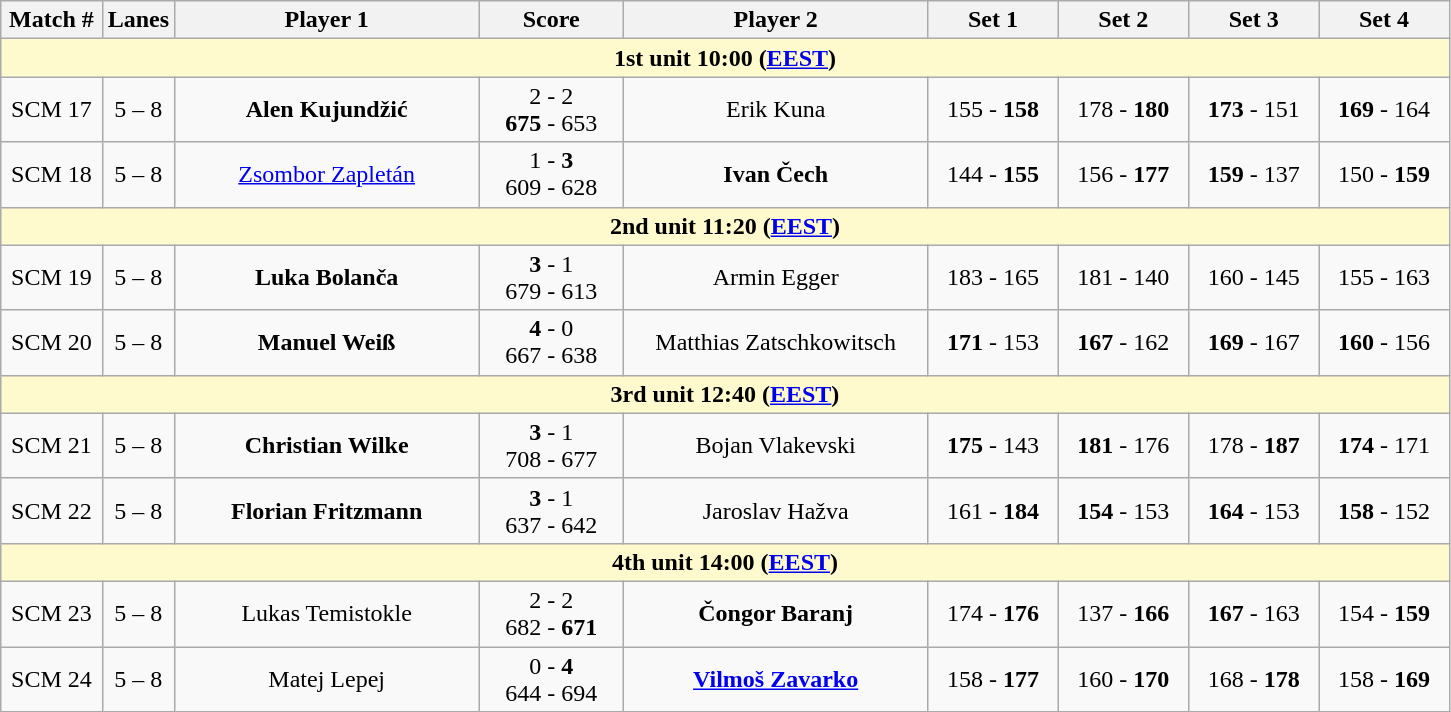<table class="wikitable">
<tr>
<th width="7%">Match #</th>
<th width="5%">Lanes</th>
<th width="21%">Player 1</th>
<th width="10%">Score</th>
<th width="21%">Player 2</th>
<th width="9%">Set 1</th>
<th width="9%">Set 2</th>
<th width="9%">Set 3</th>
<th width="9%">Set 4</th>
</tr>
<tr>
<td colspan="9" style="text-align:center; background-color:#FFFACD"><strong>1st unit 10:00 (<a href='#'>EEST</a>)</strong></td>
</tr>
<tr style=text-align:center;"background:#;">
<td>SCM 17</td>
<td>5 – 8</td>
<td> <strong>Alen Kujundžić</strong></td>
<td>2 - 2 <br> <strong>675</strong> - 653</td>
<td> Erik Kuna</td>
<td>155 - <strong>158</strong></td>
<td>178 - <strong>180</strong></td>
<td><strong>173</strong> - 151</td>
<td><strong>169</strong> - 164</td>
</tr>
<tr style=text-align:center;"background:#;">
<td>SCM 18</td>
<td>5 – 8</td>
<td> <a href='#'>Zsombor Zapletán</a></td>
<td>1 - <strong>3</strong> <br> 609 - 628</td>
<td> <strong>Ivan Čech</strong></td>
<td>144 - <strong>155</strong></td>
<td>156 - <strong>177</strong></td>
<td><strong>159</strong> - 137</td>
<td>150 - <strong>159</strong></td>
</tr>
<tr>
<td colspan="9" style="text-align:center; background-color:#FFFACD"><strong>2nd unit 11:20 (<a href='#'>EEST</a>)</strong></td>
</tr>
<tr style=text-align:center;"background:#;">
<td>SCM 19</td>
<td>5 – 8</td>
<td> <strong>Luka Bolanča</strong></td>
<td><strong>3</strong> - 1 <br> 679 - 613</td>
<td> Armin Egger</td>
<td>183 - 165</td>
<td>181 - 140</td>
<td>160 - 145</td>
<td>155 - 163</td>
</tr>
<tr style=text-align:center;"background:#;">
<td>SCM 20</td>
<td>5 – 8</td>
<td> <strong>Manuel Weiß</strong></td>
<td><strong>4</strong> - 0 <br> 667 - 638</td>
<td> Matthias Zatschkowitsch</td>
<td><strong>171</strong> - 153</td>
<td><strong>167</strong> - 162</td>
<td><strong>169</strong> - 167</td>
<td><strong>160</strong> - 156</td>
</tr>
<tr>
<td colspan="9" style="text-align:center; background-color:#FFFACD"><strong>3rd unit 12:40 (<a href='#'>EEST</a>)</strong></td>
</tr>
<tr style=text-align:center;"background:#;">
<td>SCM 21</td>
<td>5 – 8</td>
<td> <strong>Christian Wilke</strong></td>
<td><strong>3</strong> - 1 <br> 708 - 677</td>
<td> Bojan Vlakevski</td>
<td><strong>175</strong> - 143</td>
<td><strong>181</strong> - 176</td>
<td>178 - <strong>187</strong></td>
<td><strong>174</strong> - 171</td>
</tr>
<tr style=text-align:center;"background:#;">
<td>SCM 22</td>
<td>5 – 8</td>
<td> <strong>Florian Fritzmann</strong></td>
<td><strong>3</strong> - 1 <br> 637 - 642</td>
<td> Jaroslav Hažva</td>
<td>161 - <strong>184</strong></td>
<td><strong>154</strong> - 153</td>
<td><strong>164</strong> - 153</td>
<td><strong>158</strong> - 152</td>
</tr>
<tr>
<td colspan="9" style="text-align:center; background-color:#FFFACD"><strong>4th unit 14:00 (<a href='#'>EEST</a>)</strong></td>
</tr>
<tr style=text-align:center;"background:#;">
<td>SCM 23</td>
<td>5 – 8</td>
<td> Lukas Temistokle</td>
<td>2 - 2 <br> 682 - <strong>671</strong></td>
<td> <strong>Čongor Baranj</strong></td>
<td>174 - <strong>176</strong></td>
<td>137 - <strong>166</strong></td>
<td><strong>167</strong> - 163</td>
<td>154 - <strong>159</strong></td>
</tr>
<tr style=text-align:center;"background:#;">
<td>SCM 24</td>
<td>5 – 8</td>
<td> Matej Lepej</td>
<td>0 - <strong>4</strong> <br> 644 - 694</td>
<td> <strong><a href='#'>Vilmoš Zavarko</a></strong></td>
<td>158 - <strong>177</strong></td>
<td>160 - <strong>170</strong></td>
<td>168 - <strong>178</strong></td>
<td>158 - <strong>169</strong></td>
</tr>
</table>
